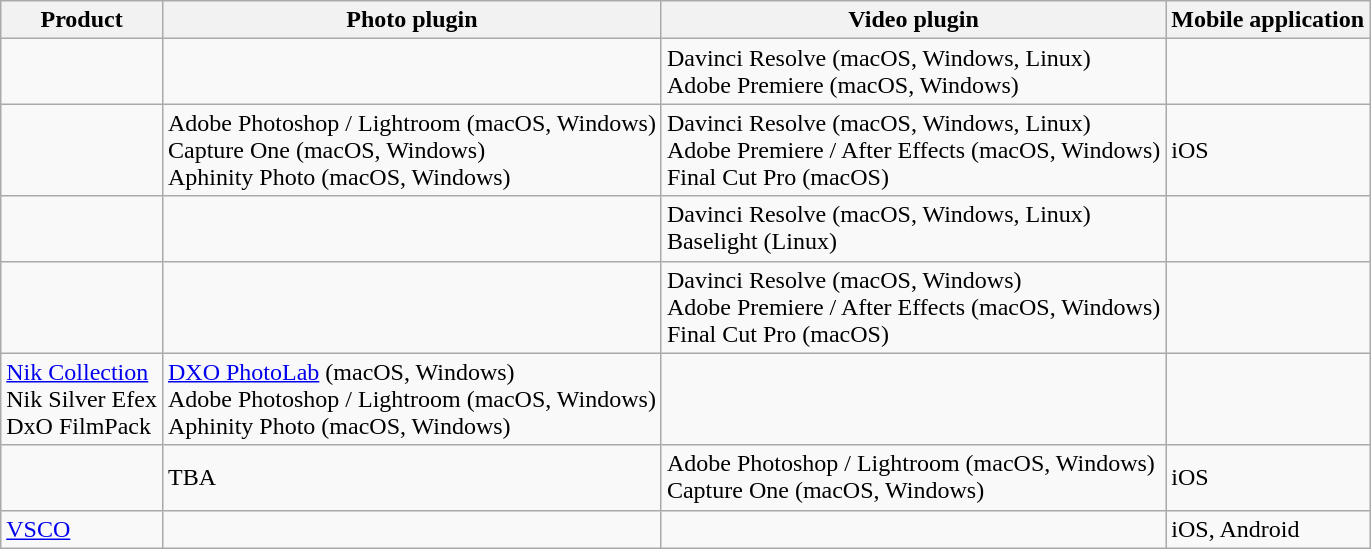<table class="wikitable">
<tr>
<th>Product</th>
<th>Photo plugin</th>
<th>Video plugin</th>
<th>Mobile application</th>
</tr>
<tr>
<td></td>
<td></td>
<td>Davinci Resolve (macOS, Windows, Linux)<br>Adobe Premiere (macOS, Windows)</td>
<td></td>
</tr>
<tr>
<td></td>
<td>Adobe Photoshop / Lightroom (macOS, Windows)<br>Capture One (macOS, Windows)<br>Aphinity Photo (macOS, Windows)</td>
<td>Davinci Resolve (macOS, Windows, Linux)<br>Adobe Premiere / After Effects (macOS, Windows)<br>Final Cut Pro (macOS)</td>
<td>iOS</td>
</tr>
<tr>
<td></td>
<td></td>
<td>Davinci Resolve (macOS, Windows, Linux)<br>Baselight (Linux)</td>
<td></td>
</tr>
<tr>
<td></td>
<td></td>
<td>Davinci Resolve (macOS, Windows)<br>Adobe Premiere / After Effects (macOS, Windows)<br>Final Cut Pro (macOS)</td>
<td></td>
</tr>
<tr>
<td><a href='#'>Nik Collection</a><br>Nik Silver Efex<br>DxO FilmPack</td>
<td><a href='#'>DXO PhotoLab</a> (macOS, Windows)<br>Adobe Photoshop / Lightroom (macOS, Windows)<br>Aphinity Photo (macOS, Windows)</td>
<td></td>
<td></td>
</tr>
<tr>
<td></td>
<td>TBA</td>
<td>Adobe Photoshop / Lightroom (macOS, Windows)<br>Capture One (macOS, Windows)</td>
<td>iOS</td>
</tr>
<tr>
<td><a href='#'>VSCO</a></td>
<td></td>
<td></td>
<td>iOS, Android</td>
</tr>
</table>
